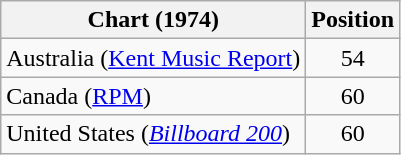<table class="wikitable sortable plainrowheaders">
<tr>
<th scope="col">Chart (1974)</th>
<th scope="col">Position</th>
</tr>
<tr>
<td>Australia (<a href='#'>Kent Music Report</a>)</td>
<td style="text-align:center;">54</td>
</tr>
<tr>
<td>Canada (<a href='#'>RPM</a>)</td>
<td style="text-align:center;">60</td>
</tr>
<tr>
<td>United States (<em><a href='#'>Billboard 200</a></em>)</td>
<td style="text-align:center;">60</td>
</tr>
</table>
